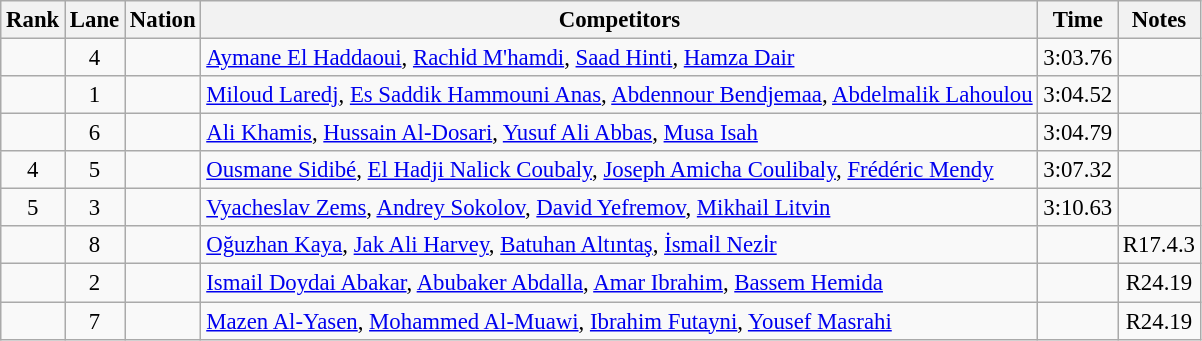<table class="wikitable sortable" style="text-align:center; font-size:95%">
<tr>
<th>Rank</th>
<th>Lane</th>
<th>Nation</th>
<th>Competitors</th>
<th>Time</th>
<th>Notes</th>
</tr>
<tr>
<td></td>
<td>4</td>
<td align=left></td>
<td align=left><a href='#'>Aymane El Haddaoui</a>, <a href='#'>Rachi̇d M'hamdi</a>, <a href='#'>Saad Hinti</a>, <a href='#'>Hamza Dair</a></td>
<td>3:03.76</td>
<td></td>
</tr>
<tr>
<td></td>
<td>1</td>
<td align=left></td>
<td align=left><a href='#'>Miloud Laredj</a>, <a href='#'>Es Saddik Hammouni Anas</a>, <a href='#'>Abdennour Bendjemaa</a>, <a href='#'>Abdelmalik Lahoulou</a></td>
<td>3:04.52</td>
<td></td>
</tr>
<tr>
<td></td>
<td>6</td>
<td align=left></td>
<td align=left><a href='#'>Ali Khamis</a>, <a href='#'>Hussain Al-Dosari</a>, <a href='#'>Yusuf Ali Abbas</a>, <a href='#'>Musa Isah</a></td>
<td>3:04.79</td>
<td></td>
</tr>
<tr>
<td>4</td>
<td>5</td>
<td align=left></td>
<td align=left><a href='#'>Ousmane Sidibé</a>, <a href='#'>El Hadji Nalick Coubaly</a>, <a href='#'>Joseph Amicha Coulibaly</a>, <a href='#'>Frédéric Mendy</a></td>
<td>3:07.32</td>
<td></td>
</tr>
<tr>
<td>5</td>
<td>3</td>
<td align=left></td>
<td align=left><a href='#'>Vyacheslav Zems</a>, <a href='#'>Andrey Sokolov</a>, <a href='#'>David Yefremov</a>, <a href='#'>Mikhail Litvin</a></td>
<td>3:10.63</td>
<td></td>
</tr>
<tr>
<td></td>
<td>8</td>
<td align=left></td>
<td align=left><a href='#'>Oğuzhan Kaya</a>, <a href='#'>Jak Ali Harvey</a>, <a href='#'>Batuhan Altıntaş</a>, <a href='#'>İsmai̇l Nezi̇r</a></td>
<td></td>
<td>R17.4.3</td>
</tr>
<tr>
<td></td>
<td>2</td>
<td align=left></td>
<td align=left><a href='#'>Ismail Doydai Abakar</a>, <a href='#'>Abubaker Abdalla</a>, <a href='#'>Amar Ibrahim</a>, <a href='#'>Bassem Hemida</a></td>
<td></td>
<td>R24.19</td>
</tr>
<tr>
<td></td>
<td>7</td>
<td align=left></td>
<td align=left><a href='#'>Mazen Al-Yasen</a>, <a href='#'>Mohammed Al-Muawi</a>, <a href='#'>Ibrahim Futayni</a>, <a href='#'>Yousef Masrahi</a></td>
<td></td>
<td>R24.19</td>
</tr>
</table>
